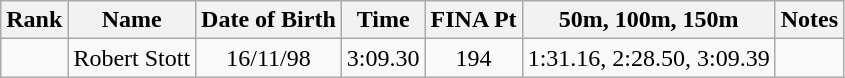<table class="wikitable sortable" style="text-align:center">
<tr>
<th>Rank</th>
<th>Name</th>
<th>Date of Birth</th>
<th>Time</th>
<th>FINA Pt</th>
<th>50m, 100m, 150m</th>
<th>Notes</th>
</tr>
<tr>
<td></td>
<td align=left> Robert Stott</td>
<td>16/11/98</td>
<td>3:09.30</td>
<td>194</td>
<td>1:31.16, 2:28.50, 3:09.39</td>
<td></td>
</tr>
</table>
